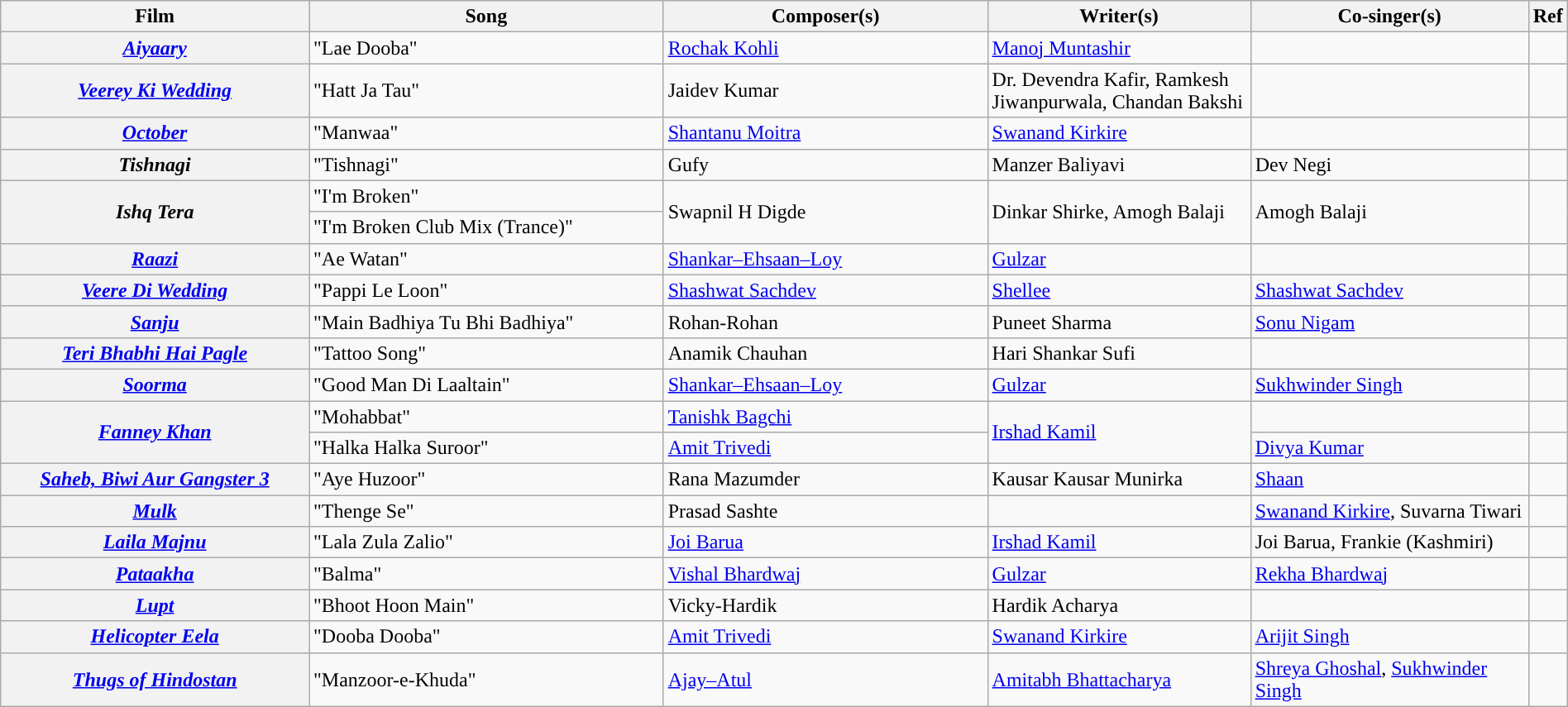<table class="wikitable plainrowheaders" width="100%">
<tr>
<th width=20%>Film</th>
<th width=23%>Song</th>
<th width=21%>Composer(s)</th>
<th width=17%>Writer(s)</th>
<th width=18%>Co-singer(s)</th>
<th width=1%>Ref</th>
</tr>
<tr>
<th scope="row"><em><a href='#'>Aiyaary</a></em></th>
<td>"Lae Dooba"</td>
<td><a href='#'>Rochak Kohli</a></td>
<td><a href='#'>Manoj Muntashir</a></td>
<td></td>
<td></td>
</tr>
<tr>
<th scope="row"><em><a href='#'>Veerey Ki Wedding</a></em></th>
<td>"Hatt Ja Tau"</td>
<td>Jaidev Kumar</td>
<td>Dr. Devendra Kafir, Ramkesh Jiwanpurwala, Chandan Bakshi</td>
<td></td>
<td></td>
</tr>
<tr>
<th scope="row"><em><a href='#'>October</a></em></th>
<td>"Manwaa"</td>
<td><a href='#'>Shantanu Moitra</a></td>
<td><a href='#'>Swanand Kirkire</a></td>
<td></td>
<td></td>
</tr>
<tr>
<th scope="row"><em>Tishnagi</em></th>
<td>"Tishnagi"</td>
<td>Gufy</td>
<td>Manzer Baliyavi</td>
<td>Dev Negi</td>
<td></td>
</tr>
<tr>
<th scope="row" rowspan="2"><em>Ishq Tera</em></th>
<td>"I'm Broken"</td>
<td rowspan="2">Swapnil H Digde</td>
<td rowspan="2">Dinkar Shirke, Amogh Balaji</td>
<td rowspan="2">Amogh Balaji</td>
<td rowspan="2"></td>
</tr>
<tr>
<td>"I'm Broken Club Mix (Trance)"</td>
</tr>
<tr>
<th scope="row"><em><a href='#'>Raazi</a></em></th>
<td>"Ae Watan"</td>
<td><a href='#'>Shankar–Ehsaan–Loy</a></td>
<td><a href='#'>Gulzar</a></td>
<td></td>
<td></td>
</tr>
<tr>
<th scope="row"><em><a href='#'>Veere Di Wedding</a></em></th>
<td>"Pappi Le Loon"</td>
<td><a href='#'>Shashwat Sachdev</a></td>
<td><a href='#'>Shellee</a></td>
<td><a href='#'>Shashwat Sachdev</a></td>
<td></td>
</tr>
<tr>
<th scope="row"><em><a href='#'>Sanju</a></em></th>
<td>"Main Badhiya Tu Bhi Badhiya"</td>
<td>Rohan-Rohan</td>
<td>Puneet Sharma</td>
<td><a href='#'>Sonu Nigam</a></td>
<td></td>
</tr>
<tr>
<th scope="row"><em><a href='#'>Teri Bhabhi Hai Pagle</a></em></th>
<td>"Tattoo Song"</td>
<td>Anamik Chauhan</td>
<td>Hari Shankar Sufi</td>
<td></td>
<td></td>
</tr>
<tr>
<th scope="row"><em><a href='#'>Soorma</a></em></th>
<td>"Good Man Di Laaltain"</td>
<td><a href='#'>Shankar–Ehsaan–Loy</a></td>
<td><a href='#'>Gulzar</a></td>
<td><a href='#'>Sukhwinder Singh</a></td>
<td></td>
</tr>
<tr>
<th scope="row" rowspan="2"><em><a href='#'>Fanney Khan</a></em></th>
<td>"Mohabbat"</td>
<td><a href='#'>Tanishk Bagchi</a></td>
<td rowspan="2"><a href='#'>Irshad Kamil</a></td>
<td></td>
<td></td>
</tr>
<tr>
<td>"Halka Halka Suroor"</td>
<td><a href='#'>Amit Trivedi</a></td>
<td><a href='#'>Divya Kumar</a></td>
<td></td>
</tr>
<tr>
<th scope="row"><em><a href='#'>Saheb, Biwi Aur Gangster 3</a></em></th>
<td>"Aye Huzoor"</td>
<td>Rana Mazumder</td>
<td>Kausar Kausar Munirka</td>
<td><a href='#'>Shaan</a></td>
<td></td>
</tr>
<tr>
<th scope="row"><em><a href='#'>Mulk</a></em></th>
<td>"Thenge Se"</td>
<td>Prasad Sashte</td>
<td></td>
<td><a href='#'>Swanand Kirkire</a>, Suvarna Tiwari</td>
<td></td>
</tr>
<tr>
<th scope="row"><em><a href='#'>Laila Majnu</a></em></th>
<td>"Lala Zula Zalio"</td>
<td><a href='#'>Joi Barua</a></td>
<td><a href='#'>Irshad Kamil</a></td>
<td>Joi Barua, Frankie (Kashmiri)</td>
<td></td>
</tr>
<tr>
<th scope="row"><em><a href='#'>Pataakha</a></em></th>
<td>"Balma"</td>
<td><a href='#'>Vishal Bhardwaj</a></td>
<td><a href='#'>Gulzar</a></td>
<td><a href='#'>Rekha Bhardwaj</a></td>
<td></td>
</tr>
<tr>
<th scope="row"><em><a href='#'>Lupt</a></em></th>
<td>"Bhoot Hoon Main"</td>
<td>Vicky-Hardik</td>
<td>Hardik Acharya</td>
<td></td>
<td></td>
</tr>
<tr>
<th scope="row"><em><a href='#'>Helicopter Eela</a></em></th>
<td>"Dooba Dooba"</td>
<td><a href='#'>Amit Trivedi</a></td>
<td><a href='#'>Swanand Kirkire</a></td>
<td><a href='#'>Arijit Singh</a></td>
<td></td>
</tr>
<tr>
<th scope="row"><em><a href='#'>Thugs of Hindostan</a></em></th>
<td>"Manzoor-e-Khuda"</td>
<td><a href='#'>Ajay–Atul</a></td>
<td><a href='#'>Amitabh Bhattacharya</a></td>
<td><a href='#'>Shreya Ghoshal</a>, <a href='#'>Sukhwinder Singh</a></td>
<td></td>
</tr>
</table>
